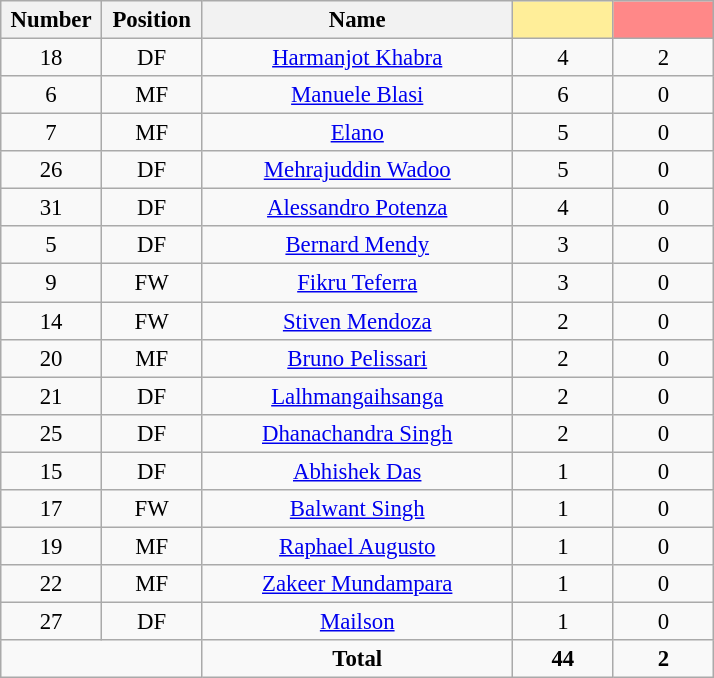<table class="wikitable" style="font-size: 95%; text-align: center;">
<tr>
<th width=60>Number</th>
<th width=60>Position</th>
<th width=200>Name</th>
<th width=60 style="background: #FFEE99"></th>
<th width=60 style="background: #FF8888"></th>
</tr>
<tr>
<td>18</td>
<td>DF</td>
<td> <a href='#'>Harmanjot Khabra</a></td>
<td>4</td>
<td>2</td>
</tr>
<tr>
<td>6</td>
<td>MF</td>
<td> <a href='#'>Manuele Blasi</a></td>
<td>6</td>
<td>0</td>
</tr>
<tr>
<td>7</td>
<td>MF</td>
<td> <a href='#'>Elano</a></td>
<td>5</td>
<td>0</td>
</tr>
<tr>
<td>26</td>
<td>DF</td>
<td> <a href='#'>Mehrajuddin Wadoo</a></td>
<td>5</td>
<td>0</td>
</tr>
<tr>
<td>31</td>
<td>DF</td>
<td> <a href='#'>Alessandro Potenza</a></td>
<td>4</td>
<td>0</td>
</tr>
<tr>
<td>5</td>
<td>DF</td>
<td> <a href='#'>Bernard Mendy</a></td>
<td>3</td>
<td>0</td>
</tr>
<tr>
<td>9</td>
<td>FW</td>
<td> <a href='#'>Fikru Teferra</a></td>
<td>3</td>
<td>0</td>
</tr>
<tr>
<td>14</td>
<td>FW</td>
<td> <a href='#'>Stiven Mendoza</a></td>
<td>2</td>
<td>0</td>
</tr>
<tr>
<td>20</td>
<td>MF</td>
<td> <a href='#'>Bruno Pelissari</a></td>
<td>2</td>
<td>0</td>
</tr>
<tr>
<td>21</td>
<td>DF</td>
<td> <a href='#'>Lalhmangaihsanga</a></td>
<td>2</td>
<td>0</td>
</tr>
<tr>
<td>25</td>
<td>DF</td>
<td> <a href='#'>Dhanachandra Singh</a></td>
<td>2</td>
<td>0</td>
</tr>
<tr>
<td>15</td>
<td>DF</td>
<td> <a href='#'>Abhishek Das</a></td>
<td>1</td>
<td>0</td>
</tr>
<tr>
<td>17</td>
<td>FW</td>
<td> <a href='#'>Balwant Singh</a></td>
<td>1</td>
<td>0</td>
</tr>
<tr>
<td>19</td>
<td>MF</td>
<td> <a href='#'>Raphael Augusto</a></td>
<td>1</td>
<td>0</td>
</tr>
<tr>
<td>22</td>
<td>MF</td>
<td> <a href='#'>Zakeer Mundampara</a></td>
<td>1</td>
<td>0</td>
</tr>
<tr>
<td>27</td>
<td>DF</td>
<td> <a href='#'>Mailson</a></td>
<td>1</td>
<td>0</td>
</tr>
<tr>
<td colspan=2></td>
<td><strong>Total</strong></td>
<td><strong>44</strong></td>
<td><strong>2</strong></td>
</tr>
</table>
